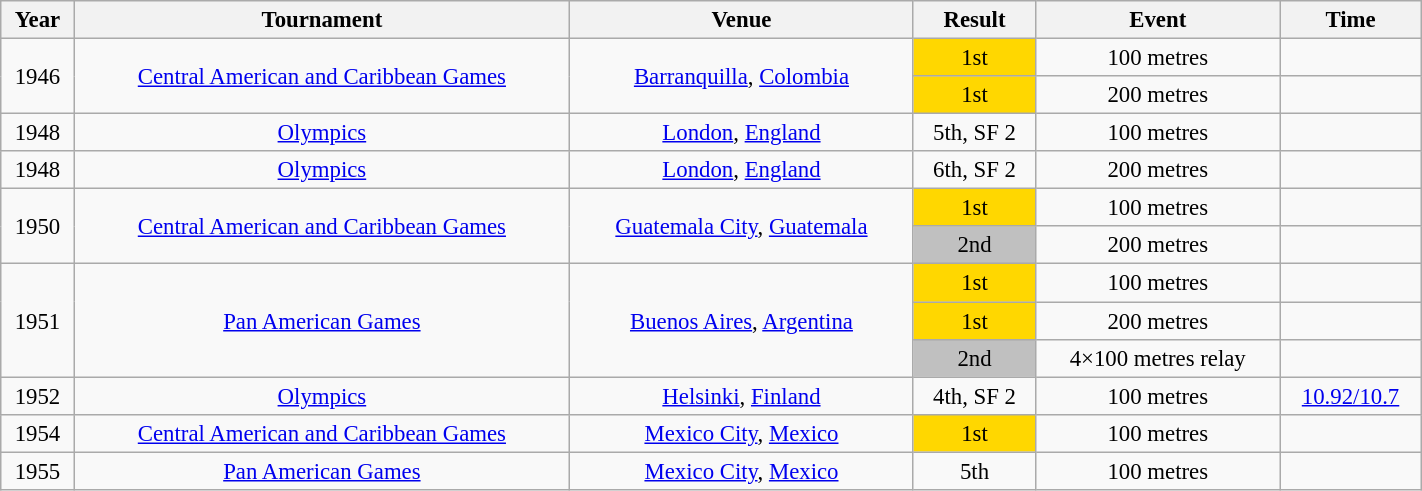<table class="wikitable" style=" text-align:center; font-size:95%;" width="75%">
<tr>
<th>Year</th>
<th>Tournament</th>
<th>Venue</th>
<th>Result</th>
<th>Event</th>
<th>Time</th>
</tr>
<tr>
<td rowspan=2>1946</td>
<td rowspan=2><a href='#'>Central American and Caribbean Games</a></td>
<td rowspan=2><a href='#'>Barranquilla</a>, <a href='#'>Colombia</a></td>
<td bgcolor="gold">1st</td>
<td>100 metres</td>
<td></td>
</tr>
<tr>
<td bgcolor="gold">1st</td>
<td>200 metres</td>
<td></td>
</tr>
<tr>
<td>1948</td>
<td><a href='#'>Olympics</a></td>
<td><a href='#'>London</a>, <a href='#'>England</a></td>
<td>5th, SF 2</td>
<td>100 metres</td>
<td></td>
</tr>
<tr>
<td>1948</td>
<td><a href='#'>Olympics</a></td>
<td><a href='#'>London</a>, <a href='#'>England</a></td>
<td>6th, SF 2</td>
<td>200 metres</td>
<td></td>
</tr>
<tr>
<td rowspan=2>1950</td>
<td rowspan=2><a href='#'>Central American and Caribbean Games</a></td>
<td rowspan=2><a href='#'>Guatemala City</a>, <a href='#'>Guatemala</a></td>
<td bgcolor="gold">1st</td>
<td>100 metres</td>
<td></td>
</tr>
<tr>
<td bgcolor="silver">2nd</td>
<td>200 metres</td>
<td></td>
</tr>
<tr>
<td rowspan=3>1951</td>
<td rowspan=3><a href='#'>Pan American Games</a></td>
<td rowspan=3><a href='#'>Buenos Aires</a>, <a href='#'>Argentina</a></td>
<td bgcolor="gold">1st</td>
<td>100 metres</td>
<td></td>
</tr>
<tr>
<td bgcolor="gold">1st</td>
<td>200 metres</td>
<td></td>
</tr>
<tr>
<td bgcolor="silver">2nd</td>
<td>4×100 metres relay</td>
<td></td>
</tr>
<tr>
<td>1952</td>
<td><a href='#'>Olympics</a></td>
<td><a href='#'>Helsinki</a>, <a href='#'>Finland</a></td>
<td>4th, SF 2</td>
<td>100 metres</td>
<td><a href='#'>10.92/10.7</a></td>
</tr>
<tr>
<td>1954</td>
<td><a href='#'>Central American and Caribbean Games</a></td>
<td><a href='#'>Mexico City</a>, <a href='#'>Mexico</a></td>
<td bgcolor="gold">1st</td>
<td>100 metres</td>
<td></td>
</tr>
<tr>
<td>1955</td>
<td><a href='#'>Pan American Games</a></td>
<td><a href='#'>Mexico City</a>, <a href='#'>Mexico</a></td>
<td>5th</td>
<td>100 metres</td>
<td></td>
</tr>
</table>
